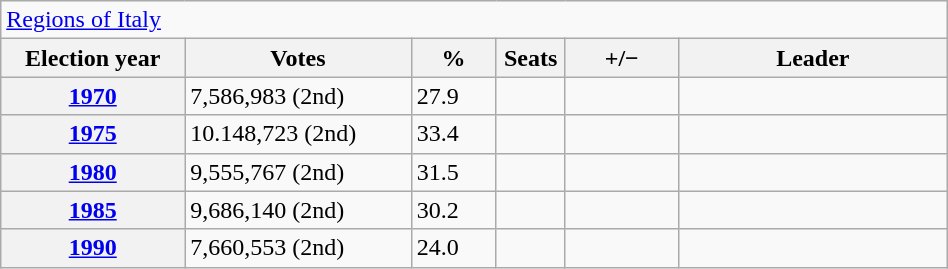<table class=wikitable style="width:50%; border:1px #AAAAFF solid">
<tr>
<td colspan=6><a href='#'>Regions of Italy</a></td>
</tr>
<tr>
<th width=13%>Election year</th>
<th width=16%>Votes</th>
<th width=6%>%</th>
<th width=1%>Seats</th>
<th width=8%>+/−</th>
<th width=19%>Leader</th>
</tr>
<tr>
<th><a href='#'>1970</a></th>
<td>7,586,983 (2nd)</td>
<td>27.9</td>
<td></td>
<td></td>
<td></td>
</tr>
<tr>
<th><a href='#'>1975</a></th>
<td>10.148,723 (2nd)</td>
<td>33.4</td>
<td></td>
<td></td>
<td></td>
</tr>
<tr>
<th><a href='#'>1980</a></th>
<td>9,555,767 (2nd)</td>
<td>31.5</td>
<td></td>
<td></td>
<td></td>
</tr>
<tr>
<th><a href='#'>1985</a></th>
<td>9,686,140 (2nd)</td>
<td>30.2</td>
<td></td>
<td></td>
<td></td>
</tr>
<tr>
<th><a href='#'>1990</a></th>
<td>7,660,553 (2nd)</td>
<td>24.0</td>
<td></td>
<td></td>
<td></td>
</tr>
</table>
